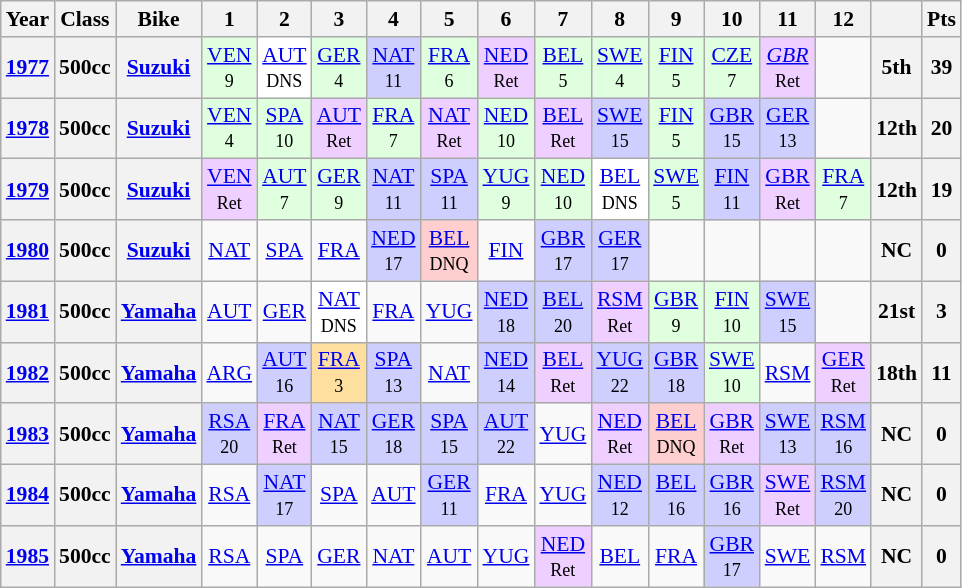<table class="wikitable" style="text-align:center; font-size:90%;">
<tr>
<th>Year</th>
<th>Class</th>
<th>Bike</th>
<th>1</th>
<th>2</th>
<th>3</th>
<th>4</th>
<th>5</th>
<th>6</th>
<th>7</th>
<th>8</th>
<th>9</th>
<th>10</th>
<th>11</th>
<th>12</th>
<th></th>
<th>Pts</th>
</tr>
<tr>
<th><a href='#'>1977</a></th>
<th>500cc</th>
<th><a href='#'>Suzuki</a></th>
<td style="background:#dfffdf;"><a href='#'>VEN</a><br><small>9</small></td>
<td style="background:#FFFFFF;"><a href='#'>AUT</a><br><small>DNS</small></td>
<td style="background:#dfffdf;"><a href='#'>GER</a><br><small>4</small></td>
<td style="background:#CFCFFF;"><a href='#'>NAT</a><br><small>11</small></td>
<td style="background:#dfffdf;"><a href='#'>FRA</a><br><small>6</small></td>
<td style="background:#EFCFFF;"><a href='#'>NED</a><br><small>Ret</small></td>
<td style="background:#dfffdf;"><a href='#'>BEL</a><br><small>5</small></td>
<td style="background:#dfffdf;"><a href='#'>SWE</a><br><small>4</small></td>
<td style="background:#dfffdf;"><a href='#'>FIN</a><br><small>5</small></td>
<td style="background:#dfffdf;"><a href='#'>CZE</a><br><small>7</small></td>
<td style="background:#EFCFFF;"><em><a href='#'>GBR</a></em><br><small>Ret</small></td>
<td></td>
<th>5th</th>
<th>39</th>
</tr>
<tr>
<th><a href='#'>1978</a></th>
<th>500cc</th>
<th><a href='#'>Suzuki</a></th>
<td style="background:#dfffdf;"><a href='#'>VEN</a><br><small>4</small></td>
<td style="background:#dfffdf;"><a href='#'>SPA</a><br><small>10</small></td>
<td style="background:#EFCFFF;"><a href='#'>AUT</a><br><small>Ret</small></td>
<td style="background:#dfffdf;"><a href='#'>FRA</a><br><small>7</small></td>
<td style="background:#EFCFFF;"><a href='#'>NAT</a><br><small>Ret</small></td>
<td style="background:#dfffdf;"><a href='#'>NED</a><br><small>10</small></td>
<td style="background:#EFCFFF;"><a href='#'>BEL</a><br><small>Ret</small></td>
<td style="background:#CFCFFF;"><a href='#'>SWE</a><br><small>15</small></td>
<td style="background:#dfffdf;"><a href='#'>FIN</a><br><small>5</small></td>
<td style="background:#CFCFFF;"><a href='#'>GBR</a><br><small>15</small></td>
<td style="background:#CFCFFF;"><a href='#'>GER</a><br><small>13</small></td>
<td></td>
<th>12th</th>
<th>20</th>
</tr>
<tr>
<th><a href='#'>1979</a></th>
<th>500cc</th>
<th><a href='#'>Suzuki</a></th>
<td style="background:#EFCFFF;"><a href='#'>VEN</a><br><small>Ret</small></td>
<td style="background:#dfffdf;"><a href='#'>AUT</a><br><small>7</small></td>
<td style="background:#dfffdf;"><a href='#'>GER</a><br><small>9</small></td>
<td style="background:#CFCFFF;"><a href='#'>NAT</a><br><small>11</small></td>
<td style="background:#CFCFFF;"><a href='#'>SPA</a><br><small>11</small></td>
<td style="background:#dfffdf;"><a href='#'>YUG</a><br><small>9</small></td>
<td style="background:#dfffdf;"><a href='#'>NED</a><br><small>10</small></td>
<td style="background:#FFFFFF;"><a href='#'>BEL</a><br><small>DNS</small></td>
<td style="background:#dfffdf;"><a href='#'>SWE</a><br><small>5</small></td>
<td style="background:#CFCFFF;"><a href='#'>FIN</a><br><small>11</small></td>
<td style="background:#EFCFFF;"><a href='#'>GBR</a><br><small>Ret</small></td>
<td style="background:#dfffdf;"><a href='#'>FRA</a><br><small>7</small></td>
<th>12th</th>
<th>19</th>
</tr>
<tr>
<th><a href='#'>1980</a></th>
<th>500cc</th>
<th><a href='#'>Suzuki</a></th>
<td><a href='#'>NAT</a></td>
<td><a href='#'>SPA</a></td>
<td><a href='#'>FRA</a></td>
<td style="background:#CFCFFF;"><a href='#'>NED</a><br><small>17</small></td>
<td style="background:#ffcfcf;"><a href='#'>BEL</a><br><small>DNQ</small></td>
<td><a href='#'>FIN</a></td>
<td style="background:#CFCFFF;"><a href='#'>GBR</a><br><small>17</small></td>
<td style="background:#CFCFFF;"><a href='#'>GER</a><br><small>17</small></td>
<td></td>
<td></td>
<td></td>
<td></td>
<th>NC</th>
<th>0</th>
</tr>
<tr>
<th><a href='#'>1981</a></th>
<th>500cc</th>
<th><a href='#'>Yamaha</a></th>
<td><a href='#'>AUT</a></td>
<td><a href='#'>GER</a></td>
<td style="background:#FFFFFF;"><a href='#'>NAT</a><br><small>DNS</small></td>
<td><a href='#'>FRA</a></td>
<td><a href='#'>YUG</a></td>
<td style="background:#CFCFFF;"><a href='#'>NED</a><br><small>18</small></td>
<td style="background:#CFCFFF;"><a href='#'>BEL</a><br><small>20</small></td>
<td style="background:#EFCFFF;"><a href='#'>RSM</a><br><small>Ret</small></td>
<td style="background:#dfffdf;"><a href='#'>GBR</a><br><small>9</small></td>
<td style="background:#dfffdf;"><a href='#'>FIN</a><br><small>10</small></td>
<td style="background:#CFCFFF;"><a href='#'>SWE</a><br><small>15</small></td>
<td></td>
<th>21st</th>
<th>3</th>
</tr>
<tr>
<th><a href='#'>1982</a></th>
<th>500cc</th>
<th><a href='#'>Yamaha</a></th>
<td><a href='#'>ARG</a></td>
<td style="background:#CFCFFF;"><a href='#'>AUT</a><br><small>16</small></td>
<td style="background:#FFDF9F;"><a href='#'>FRA</a><br><small>3</small></td>
<td style="background:#CFCFFF;"><a href='#'>SPA</a><br><small>13</small></td>
<td><a href='#'>NAT</a></td>
<td style="background:#CFCFFF;"><a href='#'>NED</a><br><small>14</small></td>
<td style="background:#EFCFFF;"><a href='#'>BEL</a><br><small>Ret</small></td>
<td style="background:#CFCFFF;"><a href='#'>YUG</a><br><small>22</small></td>
<td style="background:#CFCFFF;"><a href='#'>GBR</a><br><small>18</small></td>
<td style="background:#dfffdf;"><a href='#'>SWE</a><br><small>10</small></td>
<td><a href='#'>RSM</a></td>
<td style="background:#EFCFFF;"><a href='#'>GER</a><br><small>Ret</small></td>
<th>18th</th>
<th>11</th>
</tr>
<tr>
<th><a href='#'>1983</a></th>
<th>500cc</th>
<th><a href='#'>Yamaha</a></th>
<td style="background:#CFCFFF;"><a href='#'>RSA</a><br><small>20</small></td>
<td style="background:#EFCFFF;"><a href='#'>FRA</a><br><small>Ret</small></td>
<td style="background:#CFCFFF;"><a href='#'>NAT</a><br><small>15</small></td>
<td style="background:#CFCFFF;"><a href='#'>GER</a><br><small>18</small></td>
<td style="background:#CFCFFF;"><a href='#'>SPA</a><br><small>15</small></td>
<td style="background:#CFCFFF;"><a href='#'>AUT</a><br><small>22</small></td>
<td><a href='#'>YUG</a></td>
<td style="background:#EFCFFF;"><a href='#'>NED</a><br><small>Ret</small></td>
<td style="background:#ffcfcf;"><a href='#'>BEL</a><br><small>DNQ</small></td>
<td style="background:#EFCFFF;"><a href='#'>GBR</a><br><small>Ret</small></td>
<td style="background:#CFCFFF;"><a href='#'>SWE</a><br><small>13</small></td>
<td style="background:#CFCFFF;"><a href='#'>RSM</a><br><small>16</small></td>
<th>NC</th>
<th>0</th>
</tr>
<tr>
<th><a href='#'>1984</a></th>
<th>500cc</th>
<th><a href='#'>Yamaha</a></th>
<td><a href='#'>RSA</a></td>
<td style="background:#CFCFFF;"><a href='#'>NAT</a><br><small>17</small></td>
<td><a href='#'>SPA</a></td>
<td><a href='#'>AUT</a></td>
<td style="background:#CFCFFF;"><a href='#'>GER</a><br><small>11</small></td>
<td><a href='#'>FRA</a></td>
<td><a href='#'>YUG</a></td>
<td style="background:#CFCFFF;"><a href='#'>NED</a><br><small>12</small></td>
<td style="background:#CFCFFF;"><a href='#'>BEL</a><br><small>16</small></td>
<td style="background:#CFCFFF;"><a href='#'>GBR</a><br><small>16</small></td>
<td style="background:#EFCFFF;"><a href='#'>SWE</a><br><small>Ret</small></td>
<td style="background:#CFCFFF;"><a href='#'>RSM</a><br><small>20</small></td>
<th>NC</th>
<th>0</th>
</tr>
<tr>
<th><a href='#'>1985</a></th>
<th>500cc</th>
<th><a href='#'>Yamaha</a></th>
<td><a href='#'>RSA</a></td>
<td><a href='#'>SPA</a></td>
<td><a href='#'>GER</a></td>
<td><a href='#'>NAT</a></td>
<td><a href='#'>AUT</a></td>
<td><a href='#'>YUG</a></td>
<td style="background:#EFCFFF;"><a href='#'>NED</a><br><small>Ret</small></td>
<td><a href='#'>BEL</a></td>
<td><a href='#'>FRA</a></td>
<td style="background:#CFCFFF;"><a href='#'>GBR</a><br><small>17</small></td>
<td><a href='#'>SWE</a></td>
<td><a href='#'>RSM</a></td>
<th>NC</th>
<th>0</th>
</tr>
</table>
